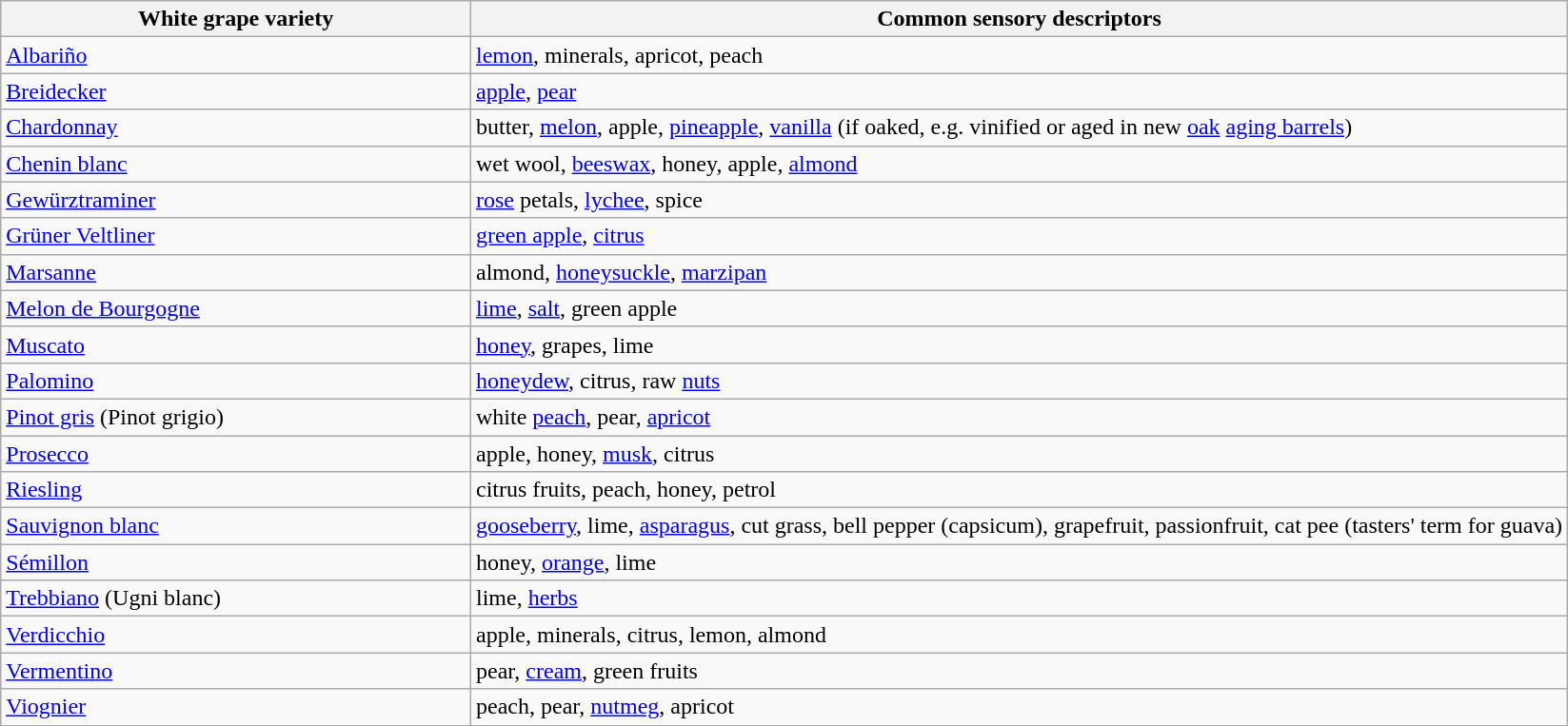<table class="wikitable">
<tr>
<th style="width:30%;">White grape variety</th>
<th style="width:70%;">Common sensory descriptors</th>
</tr>
<tr>
<td><a href='#'>Albariño</a></td>
<td><a href='#'>lemon</a>, minerals, apricot, peach</td>
</tr>
<tr>
<td><a href='#'>Breidecker</a></td>
<td><a href='#'>apple</a>, <a href='#'>pear</a></td>
</tr>
<tr>
<td><a href='#'>Chardonnay</a></td>
<td>butter, <a href='#'>melon</a>, apple, <a href='#'>pineapple</a>, <a href='#'>vanilla</a> (if oaked, e.g. vinified or aged in new <a href='#'>oak</a> <a href='#'>aging barrels</a>)</td>
</tr>
<tr>
<td><a href='#'>Chenin blanc</a></td>
<td>wet wool, <a href='#'>beeswax</a>, honey, apple, <a href='#'>almond</a></td>
</tr>
<tr>
<td><a href='#'>Gewürztraminer</a></td>
<td><a href='#'>rose</a> petals, <a href='#'>lychee</a>, spice</td>
</tr>
<tr>
<td><a href='#'>Grüner Veltliner</a></td>
<td><a href='#'>green apple</a>, <a href='#'>citrus</a></td>
</tr>
<tr>
<td><a href='#'>Marsanne</a></td>
<td>almond, <a href='#'>honeysuckle</a>, <a href='#'>marzipan</a></td>
</tr>
<tr>
<td><a href='#'>Melon de Bourgogne</a></td>
<td><a href='#'>lime</a>, <a href='#'>salt</a>, green apple</td>
</tr>
<tr>
<td><a href='#'>Muscato</a></td>
<td><a href='#'>honey</a>, grapes, lime</td>
</tr>
<tr>
<td><a href='#'>Palomino</a></td>
<td><a href='#'>honeydew</a>, citrus, raw <a href='#'>nuts</a></td>
</tr>
<tr>
<td><a href='#'>Pinot gris</a> (Pinot grigio)</td>
<td>white <a href='#'>peach</a>, pear, <a href='#'>apricot</a></td>
</tr>
<tr>
<td><a href='#'>Prosecco</a></td>
<td>apple, honey, <a href='#'>musk</a>, citrus</td>
</tr>
<tr>
<td><a href='#'>Riesling</a></td>
<td>citrus fruits, peach, honey, petrol</td>
</tr>
<tr>
<td><a href='#'>Sauvignon blanc</a></td>
<td><a href='#'>gooseberry</a>, lime, <a href='#'>asparagus</a>, cut grass, bell pepper (capsicum), grapefruit, passionfruit, cat pee  (tasters' term for guava)</td>
</tr>
<tr>
<td><a href='#'>Sémillon</a></td>
<td>honey, <a href='#'>orange</a>, lime</td>
</tr>
<tr>
<td><a href='#'>Trebbiano</a> (Ugni blanc)</td>
<td>lime, <a href='#'>herbs</a></td>
</tr>
<tr>
<td><a href='#'>Verdicchio</a></td>
<td>apple, minerals, citrus, lemon, almond</td>
</tr>
<tr>
<td><a href='#'>Vermentino</a></td>
<td>pear, <a href='#'>cream</a>, green fruits</td>
</tr>
<tr>
<td><a href='#'>Viognier</a></td>
<td>peach, pear, <a href='#'>nutmeg</a>, apricot</td>
</tr>
</table>
